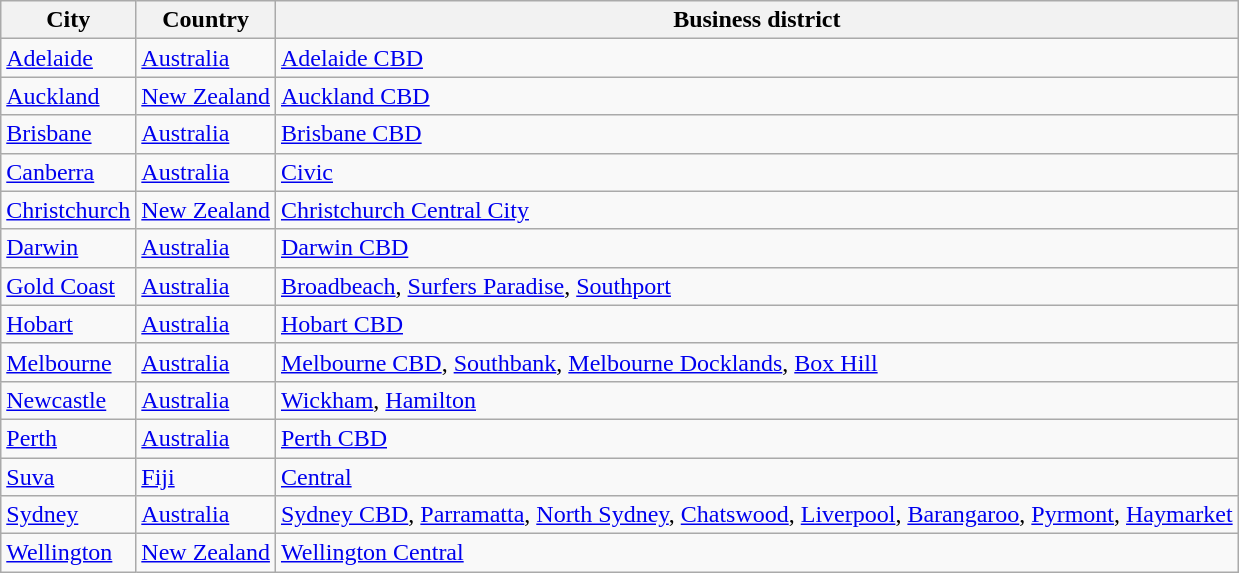<table class="sortable wikitable">
<tr>
<th>City</th>
<th>Country</th>
<th>Business district</th>
</tr>
<tr>
<td><a href='#'>Adelaide</a></td>
<td><a href='#'>Australia</a></td>
<td><a href='#'>Adelaide CBD</a></td>
</tr>
<tr>
<td><a href='#'>Auckland</a></td>
<td><a href='#'>New Zealand</a></td>
<td><a href='#'>Auckland CBD</a></td>
</tr>
<tr>
<td><a href='#'>Brisbane</a></td>
<td><a href='#'>Australia</a></td>
<td><a href='#'>Brisbane CBD</a></td>
</tr>
<tr>
<td><a href='#'>Canberra</a></td>
<td><a href='#'>Australia</a></td>
<td><a href='#'>Civic</a></td>
</tr>
<tr>
<td><a href='#'>Christchurch</a></td>
<td><a href='#'>New Zealand</a></td>
<td><a href='#'>Christchurch Central City</a></td>
</tr>
<tr>
<td><a href='#'>Darwin</a></td>
<td><a href='#'>Australia</a></td>
<td><a href='#'>Darwin CBD</a></td>
</tr>
<tr>
<td><a href='#'>Gold Coast</a></td>
<td><a href='#'>Australia</a></td>
<td><a href='#'>Broadbeach</a>, <a href='#'>Surfers Paradise</a>, <a href='#'>Southport</a></td>
</tr>
<tr>
<td><a href='#'>Hobart</a></td>
<td><a href='#'>Australia</a></td>
<td><a href='#'>Hobart CBD</a></td>
</tr>
<tr>
<td><a href='#'>Melbourne</a></td>
<td><a href='#'>Australia</a></td>
<td><a href='#'>Melbourne CBD</a>, <a href='#'>Southbank</a>, <a href='#'>Melbourne Docklands</a>, <a href='#'>Box Hill</a></td>
</tr>
<tr>
<td><a href='#'>Newcastle</a></td>
<td><a href='#'>Australia</a></td>
<td><a href='#'>Wickham</a>, <a href='#'>Hamilton</a></td>
</tr>
<tr>
<td><a href='#'>Perth</a></td>
<td><a href='#'>Australia</a></td>
<td><a href='#'>Perth CBD</a></td>
</tr>
<tr>
<td><a href='#'>Suva</a></td>
<td><a href='#'>Fiji</a></td>
<td><a href='#'>Central</a></td>
</tr>
<tr>
<td><a href='#'>Sydney</a></td>
<td><a href='#'>Australia</a></td>
<td><a href='#'>Sydney CBD</a>, <a href='#'>Parramatta</a>, <a href='#'>North Sydney</a>, <a href='#'>Chatswood</a>, <a href='#'>Liverpool</a>, <a href='#'>Barangaroo</a>, <a href='#'>Pyrmont</a>, <a href='#'>Haymarket</a></td>
</tr>
<tr>
<td><a href='#'>Wellington</a></td>
<td><a href='#'>New Zealand</a></td>
<td><a href='#'>Wellington Central</a></td>
</tr>
</table>
